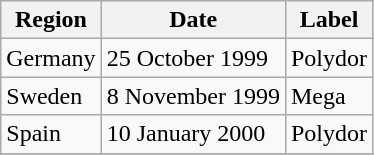<table class="wikitable">
<tr>
<th scope="col">Region</th>
<th scope="col">Date</th>
<th scope="col">Label</th>
</tr>
<tr>
<td scope="row">Germany</td>
<td>25 October 1999</td>
<td>Polydor</td>
</tr>
<tr>
<td scope="row">Sweden</td>
<td>8 November 1999</td>
<td>Mega</td>
</tr>
<tr>
<td scope="row">Spain</td>
<td>10 January 2000</td>
<td>Polydor</td>
</tr>
<tr>
</tr>
</table>
